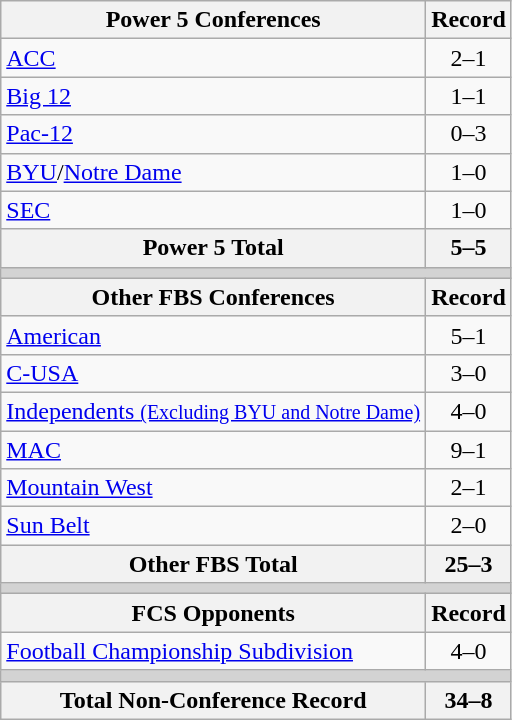<table class="wikitable">
<tr>
<th>Power 5 Conferences</th>
<th>Record</th>
</tr>
<tr>
<td><a href='#'>ACC</a></td>
<td align=center>2–1</td>
</tr>
<tr>
<td><a href='#'>Big 12</a></td>
<td align=center>1–1</td>
</tr>
<tr>
<td><a href='#'>Pac-12</a></td>
<td align=center>0–3</td>
</tr>
<tr>
<td><a href='#'>BYU</a>/<a href='#'>Notre Dame</a></td>
<td align=center>1–0</td>
</tr>
<tr>
<td><a href='#'>SEC</a></td>
<td align=center>1–0</td>
</tr>
<tr>
<th>Power 5 Total</th>
<th>5–5</th>
</tr>
<tr>
<th colspan="2" style="background:lightgrey;"></th>
</tr>
<tr>
<th>Other FBS Conferences</th>
<th>Record</th>
</tr>
<tr>
<td><a href='#'>American</a></td>
<td align=center>5–1</td>
</tr>
<tr>
<td><a href='#'>C-USA</a></td>
<td align=center>3–0</td>
</tr>
<tr>
<td><a href='#'>Independents <small>(Excluding BYU and Notre Dame)</small></a></td>
<td align=center>4–0</td>
</tr>
<tr>
<td><a href='#'>MAC</a></td>
<td align=center>9–1</td>
</tr>
<tr>
<td><a href='#'>Mountain West</a></td>
<td align=center>2–1</td>
</tr>
<tr>
<td><a href='#'>Sun Belt</a></td>
<td align=center>2–0</td>
</tr>
<tr>
<th>Other FBS Total</th>
<th>25–3</th>
</tr>
<tr>
<th colspan="2" style="background:lightgrey;"></th>
</tr>
<tr>
<th>FCS Opponents</th>
<th>Record</th>
</tr>
<tr>
<td><a href='#'>Football Championship Subdivision</a></td>
<td align=center>4–0</td>
</tr>
<tr>
<th colspan="2" style="background:lightgrey;"></th>
</tr>
<tr>
<th>Total Non-Conference Record</th>
<th>34–8</th>
</tr>
</table>
